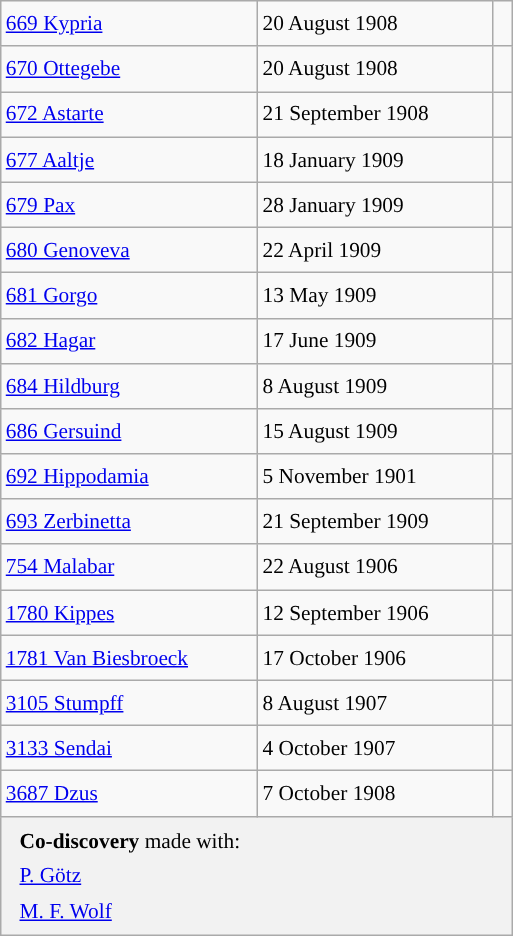<table class="wikitable" style="font-size: 89%; float: left; width: 24em; margin-right: 1em; line-height: 1.65em !important;">
<tr>
<td><a href='#'>669 Kypria</a></td>
<td>20 August 1908</td>
<td></td>
</tr>
<tr>
<td><a href='#'>670 Ottegebe</a></td>
<td>20 August 1908</td>
<td></td>
</tr>
<tr>
<td><a href='#'>672 Astarte</a></td>
<td>21 September 1908</td>
<td></td>
</tr>
<tr>
<td><a href='#'>677 Aaltje</a></td>
<td>18 January 1909</td>
<td></td>
</tr>
<tr>
<td><a href='#'>679 Pax</a></td>
<td>28 January 1909</td>
<td></td>
</tr>
<tr>
<td><a href='#'>680 Genoveva</a></td>
<td>22 April 1909</td>
<td></td>
</tr>
<tr>
<td><a href='#'>681 Gorgo</a></td>
<td>13 May 1909</td>
<td></td>
</tr>
<tr>
<td><a href='#'>682 Hagar</a></td>
<td>17 June 1909</td>
<td></td>
</tr>
<tr>
<td><a href='#'>684 Hildburg</a></td>
<td>8 August 1909</td>
<td></td>
</tr>
<tr>
<td><a href='#'>686 Gersuind</a></td>
<td>15 August 1909</td>
<td></td>
</tr>
<tr>
<td><a href='#'>692 Hippodamia</a></td>
<td>5 November 1901</td>
<td> </td>
</tr>
<tr>
<td><a href='#'>693 Zerbinetta</a></td>
<td>21 September 1909</td>
<td></td>
</tr>
<tr>
<td><a href='#'>754 Malabar</a></td>
<td>22 August 1906</td>
<td></td>
</tr>
<tr>
<td><a href='#'>1780 Kippes</a></td>
<td>12 September 1906</td>
<td></td>
</tr>
<tr>
<td><a href='#'>1781 Van Biesbroeck</a></td>
<td>17 October 1906</td>
<td></td>
</tr>
<tr>
<td><a href='#'>3105 Stumpff</a></td>
<td>8 August 1907</td>
<td></td>
</tr>
<tr>
<td><a href='#'>3133 Sendai</a></td>
<td>4 October 1907</td>
<td></td>
</tr>
<tr>
<td><a href='#'>3687 Dzus</a></td>
<td>7 October 1908</td>
<td></td>
</tr>
<tr>
<th colspan=3 style="font-weight: normal; text-align: left; padding: 4px 12px;"><strong>Co-discovery</strong> made with:<br> <a href='#'>P. Götz</a><br> <a href='#'>M. F. Wolf</a></th>
</tr>
</table>
